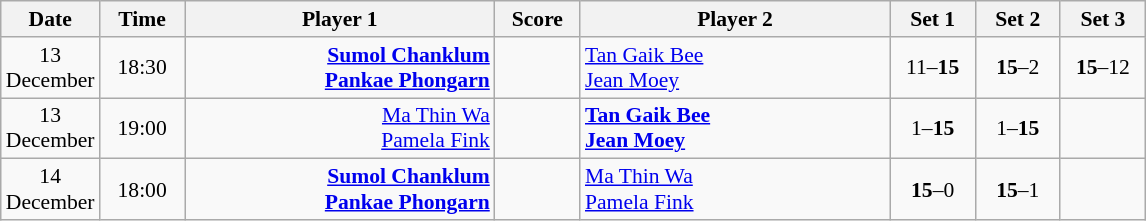<table class="wikitable" style="font-size:90%; text-align:center">
<tr>
<th width="50">Date</th>
<th width="50">Time</th>
<th width="200">Player 1</th>
<th width="50">Score</th>
<th width="200">Player 2</th>
<th width="50">Set 1</th>
<th width="50">Set 2</th>
<th width="50">Set 3</th>
</tr>
<tr>
<td>13 December</td>
<td>18:30</td>
<td align="right"><strong><a href='#'>Sumol Chanklum</a> <br><a href='#'>Pankae Phongarn</a> </strong></td>
<td></td>
<td align="left"> <a href='#'>Tan Gaik Bee</a><br> <a href='#'>Jean Moey</a></td>
<td>11–<strong>15</strong></td>
<td><strong>15</strong>–2</td>
<td><strong>15</strong>–12</td>
</tr>
<tr>
<td>13 December</td>
<td>19:00</td>
<td align="right"><a href='#'>Ma Thin Wa</a> <br><a href='#'>Pamela Fink</a> </td>
<td></td>
<td align="left"><strong> <a href='#'>Tan Gaik Bee</a><br> <a href='#'>Jean Moey</a></strong></td>
<td>1–<strong>15</strong></td>
<td>1–<strong>15</strong></td>
<td></td>
</tr>
<tr>
<td>14 December</td>
<td>18:00</td>
<td align="right"><strong><a href='#'>Sumol Chanklum</a> <br><a href='#'>Pankae Phongarn</a> </strong></td>
<td></td>
<td align="left"> <a href='#'>Ma Thin Wa</a><br> <a href='#'>Pamela Fink</a></td>
<td><strong>15</strong>–0</td>
<td><strong>15</strong>–1</td>
<td></td>
</tr>
</table>
